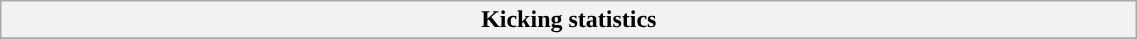<table style="width:60%; text-align:center;" class="wikitable collapsible collapsed">
<tr>
<th style="text-align:center; ">Kicking statistics</th>
</tr>
<tr>
</tr>
</table>
